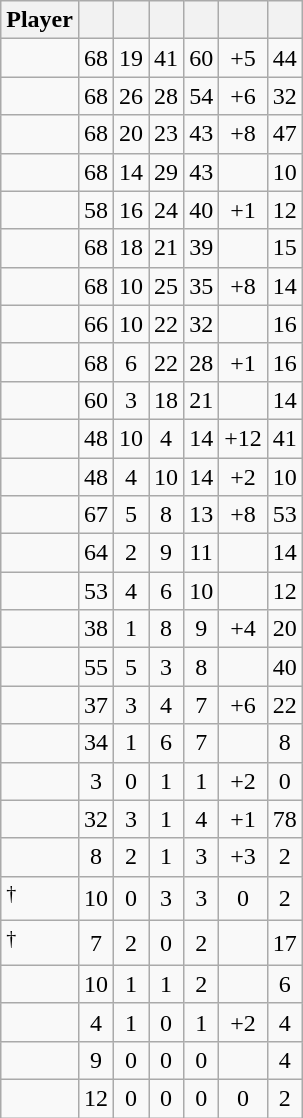<table class="wikitable sortable" style="text-align:center;">
<tr>
<th>Player</th>
<th></th>
<th></th>
<th></th>
<th></th>
<th data-sort-type="number"></th>
<th></th>
</tr>
<tr>
<td style="text-align:left;"></td>
<td>68</td>
<td>19</td>
<td>41</td>
<td>60</td>
<td>+5</td>
<td>44</td>
</tr>
<tr>
<td style="text-align:left;"></td>
<td>68</td>
<td>26</td>
<td>28</td>
<td>54</td>
<td>+6</td>
<td>32</td>
</tr>
<tr>
<td style="text-align:left;"></td>
<td>68</td>
<td>20</td>
<td>23</td>
<td>43</td>
<td>+8</td>
<td>47</td>
</tr>
<tr>
<td style="text-align:left;"></td>
<td>68</td>
<td>14</td>
<td>29</td>
<td>43</td>
<td></td>
<td>10</td>
</tr>
<tr>
<td style="text-align:left;"></td>
<td>58</td>
<td>16</td>
<td>24</td>
<td>40</td>
<td>+1</td>
<td>12</td>
</tr>
<tr>
<td style="text-align:left;"></td>
<td>68</td>
<td>18</td>
<td>21</td>
<td>39</td>
<td></td>
<td>15</td>
</tr>
<tr>
<td style="text-align:left;"></td>
<td>68</td>
<td>10</td>
<td>25</td>
<td>35</td>
<td>+8</td>
<td>14</td>
</tr>
<tr>
<td style="text-align:left;"></td>
<td>66</td>
<td>10</td>
<td>22</td>
<td>32</td>
<td></td>
<td>16</td>
</tr>
<tr>
<td style="text-align:left;"></td>
<td>68</td>
<td>6</td>
<td>22</td>
<td>28</td>
<td>+1</td>
<td>16</td>
</tr>
<tr>
<td style="text-align:left;"></td>
<td>60</td>
<td>3</td>
<td>18</td>
<td>21</td>
<td></td>
<td>14</td>
</tr>
<tr>
<td style="text-align:left;"></td>
<td>48</td>
<td>10</td>
<td>4</td>
<td>14</td>
<td>+12</td>
<td>41</td>
</tr>
<tr>
<td style="text-align:left;"></td>
<td>48</td>
<td>4</td>
<td>10</td>
<td>14</td>
<td>+2</td>
<td>10</td>
</tr>
<tr>
<td style="text-align:left;"></td>
<td>67</td>
<td>5</td>
<td>8</td>
<td>13</td>
<td>+8</td>
<td>53</td>
</tr>
<tr>
<td style="text-align:left;"></td>
<td>64</td>
<td>2</td>
<td>9</td>
<td>11</td>
<td></td>
<td>14</td>
</tr>
<tr>
<td style="text-align:left;"></td>
<td>53</td>
<td>4</td>
<td>6</td>
<td>10</td>
<td></td>
<td>12</td>
</tr>
<tr>
<td style="text-align:left;"></td>
<td>38</td>
<td>1</td>
<td>8</td>
<td>9</td>
<td>+4</td>
<td>20</td>
</tr>
<tr>
<td style="text-align:left;"></td>
<td>55</td>
<td>5</td>
<td>3</td>
<td>8</td>
<td></td>
<td>40</td>
</tr>
<tr>
<td style="text-align:left;"></td>
<td>37</td>
<td>3</td>
<td>4</td>
<td>7</td>
<td>+6</td>
<td>22</td>
</tr>
<tr>
<td style="text-align:left;"></td>
<td>34</td>
<td>1</td>
<td>6</td>
<td>7</td>
<td></td>
<td>8</td>
</tr>
<tr>
<td style="text-align:left;"></td>
<td>3</td>
<td>0</td>
<td>1</td>
<td>1</td>
<td>+2</td>
<td>0</td>
</tr>
<tr>
<td style="text-align:left;"></td>
<td>32</td>
<td>3</td>
<td>1</td>
<td>4</td>
<td>+1</td>
<td>78</td>
</tr>
<tr>
<td style="text-align:left;"></td>
<td>8</td>
<td>2</td>
<td>1</td>
<td>3</td>
<td>+3</td>
<td>2</td>
</tr>
<tr>
<td style="text-align:left;"><sup>†</sup></td>
<td>10</td>
<td>0</td>
<td>3</td>
<td>3</td>
<td>0</td>
<td>2</td>
</tr>
<tr>
<td style="text-align:left;"><sup>†</sup></td>
<td>7</td>
<td>2</td>
<td>0</td>
<td>2</td>
<td></td>
<td>17</td>
</tr>
<tr>
<td style="text-align:left;"></td>
<td>10</td>
<td>1</td>
<td>1</td>
<td>2</td>
<td></td>
<td>6</td>
</tr>
<tr>
<td style="text-align:left;"></td>
<td>4</td>
<td>1</td>
<td>0</td>
<td>1</td>
<td>+2</td>
<td>4</td>
</tr>
<tr>
<td style="text-align:left;"></td>
<td>9</td>
<td>0</td>
<td>0</td>
<td>0</td>
<td></td>
<td>4</td>
</tr>
<tr>
<td style="text-align:left;"></td>
<td>12</td>
<td>0</td>
<td>0</td>
<td>0</td>
<td>0</td>
<td>2</td>
</tr>
</table>
